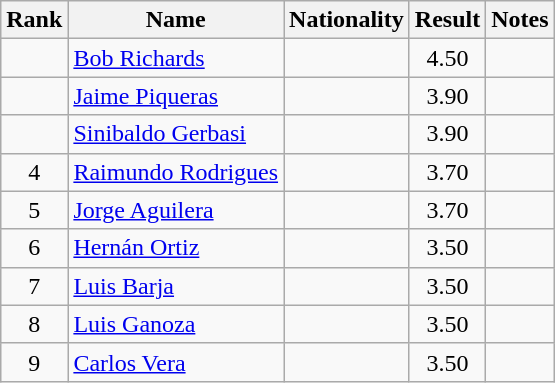<table class="wikitable sortable" style="text-align:center">
<tr>
<th>Rank</th>
<th>Name</th>
<th>Nationality</th>
<th>Result</th>
<th>Notes</th>
</tr>
<tr>
<td></td>
<td align=left><a href='#'>Bob Richards</a></td>
<td align=left></td>
<td>4.50</td>
<td></td>
</tr>
<tr>
<td></td>
<td align=left><a href='#'>Jaime Piqueras</a></td>
<td align=left></td>
<td>3.90</td>
<td></td>
</tr>
<tr>
<td></td>
<td align=left><a href='#'>Sinibaldo Gerbasi</a></td>
<td align=left></td>
<td>3.90</td>
<td></td>
</tr>
<tr>
<td>4</td>
<td align=left><a href='#'>Raimundo Rodrigues</a></td>
<td align=left></td>
<td>3.70</td>
<td></td>
</tr>
<tr>
<td>5</td>
<td align=left><a href='#'>Jorge Aguilera</a></td>
<td align=left></td>
<td>3.70</td>
<td></td>
</tr>
<tr>
<td>6</td>
<td align=left><a href='#'>Hernán Ortiz</a></td>
<td align=left></td>
<td>3.50</td>
<td></td>
</tr>
<tr>
<td>7</td>
<td align=left><a href='#'>Luis Barja</a></td>
<td align=left></td>
<td>3.50</td>
<td></td>
</tr>
<tr>
<td>8</td>
<td align=left><a href='#'>Luis Ganoza</a></td>
<td align=left></td>
<td>3.50</td>
<td></td>
</tr>
<tr>
<td>9</td>
<td align=left><a href='#'>Carlos Vera</a></td>
<td align=left></td>
<td>3.50</td>
<td></td>
</tr>
</table>
